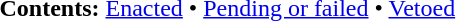<table class=toc>
<tr>
<td><strong>Contents:</strong> <a href='#'>Enacted</a> • <a href='#'>Pending or failed</a> • <a href='#'>Vetoed</a></td>
</tr>
</table>
